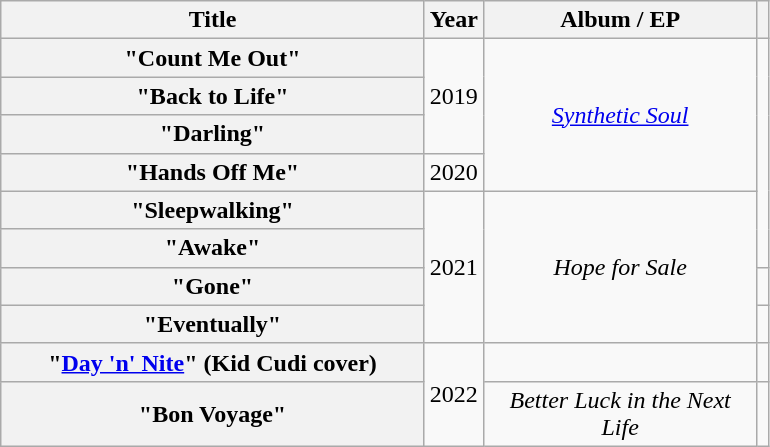<table class="wikitable plainrowheaders" style="text-align:center;">
<tr>
<th scope="col", style="width:275px;">Title</th>
<th scope="col">Year</th>
<th scope="col", style="width:175px;">Album / EP</th>
<th scope="col"></th>
</tr>
<tr>
<th scope="row">"Count Me Out"</th>
<td rowspan="3">2019</td>
<td rowspan="4"><em><a href='#'>Synthetic Soul</a></em></td>
<td rowspan="6"></td>
</tr>
<tr>
<th scope="row">"Back to Life" </th>
</tr>
<tr>
<th scope="row">"Darling"</th>
</tr>
<tr>
<th scope="row">"Hands Off Me"</th>
<td>2020</td>
</tr>
<tr>
<th scope="row">"Sleepwalking"</th>
<td rowspan="4">2021</td>
<td rowspan="4"><em>Hope for Sale</em></td>
</tr>
<tr>
<th scope="row">"Awake" </th>
</tr>
<tr>
<th scope="row">"Gone"</th>
<td></td>
</tr>
<tr>
<th scope="row">"Eventually"</th>
<td></td>
</tr>
<tr>
<th scope="row">"<a href='#'>Day 'n' Nite</a>" (Kid Cudi cover)</th>
<td rowspan="2">2022</td>
<td></td>
</tr>
<tr>
<th scope="row">"Bon Voyage"</th>
<td><em>Better Luck in the Next Life</em></td>
<td></td>
</tr>
</table>
